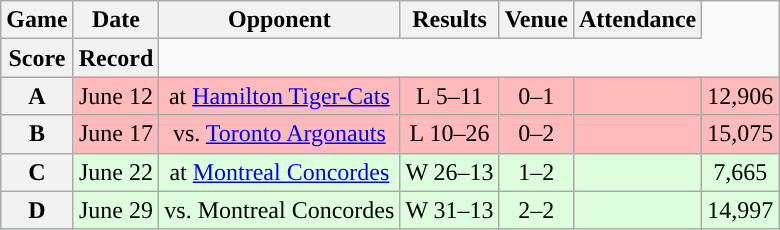<table class="wikitable" style="text-align:center">
<tr>
<th>Game</th>
<th>Date</th>
<th>Opponent</th>
<th>Results</th>
<th>Venue</th>
<th>Attendance</th>
</tr>
<tr>
<th>Score</th>
<th>Record</th>
</tr>
<tr style="background:#ffbbbb">
<th>A</th>
<td>June 12</td>
<td>at <a href='#'>Hamilton Tiger-Cats</a></td>
<td>L 5–11</td>
<td>0–1</td>
<td></td>
<td>12,906</td>
</tr>
<tr style="background:#ffbbbb">
<th>B</th>
<td>June 17</td>
<td>vs. <a href='#'>Toronto Argonauts</a></td>
<td>L 10–26</td>
<td>0–2</td>
<td></td>
<td>15,075</td>
</tr>
<tr style="background:#ddffdd">
<th>C</th>
<td>June 22</td>
<td>at <a href='#'>Montreal Concordes</a></td>
<td>W 26–13</td>
<td>1–2</td>
<td></td>
<td>7,665</td>
</tr>
<tr style="background:#ddffdd">
<th>D</th>
<td>June 29</td>
<td>vs. Montreal Concordes</td>
<td>W 31–13</td>
<td>2–2</td>
<td></td>
<td>14,997</td>
</tr>
</table>
